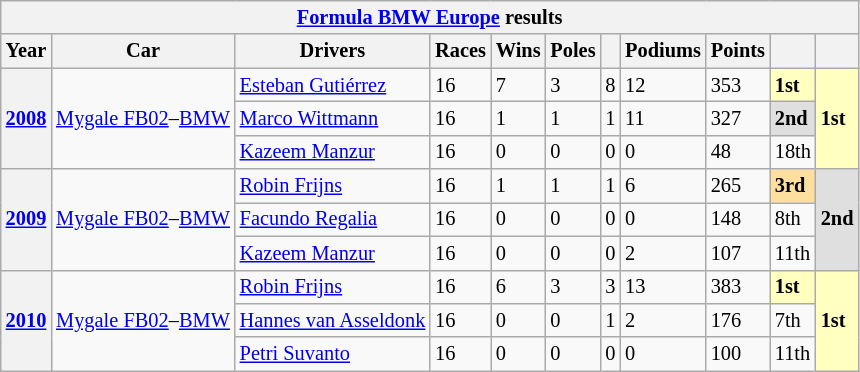<table class="wikitable" style="font-size:85%">
<tr>
<th colspan=11><a href='#'>Formula BMW Europe</a> results</th>
</tr>
<tr>
<th>Year</th>
<th>Car</th>
<th>Drivers</th>
<th>Races</th>
<th>Wins</th>
<th>Poles</th>
<th></th>
<th>Podiums</th>
<th>Points</th>
<th></th>
<th></th>
</tr>
<tr>
<th rowspan=3><a href='#'>2008</a></th>
<td rowspan=3><a href='#'>Mygale FB02</a>–<a href='#'>BMW</a></td>
<td> <a href='#'>Esteban Gutiérrez</a></td>
<td>16</td>
<td>7</td>
<td>3</td>
<td>8</td>
<td>12</td>
<td>353</td>
<td style="background:#FFFFBF;"><strong>1st</strong></td>
<td rowspan=3 style="background:#FFFFBF;"><strong>1st</strong></td>
</tr>
<tr>
<td> <a href='#'>Marco Wittmann</a></td>
<td>16</td>
<td>1</td>
<td>1</td>
<td>1</td>
<td>11</td>
<td>327</td>
<td style="background:#DFDFDF;"><strong>2nd</strong></td>
</tr>
<tr>
<td> <a href='#'>Kazeem Manzur</a></td>
<td>16</td>
<td>0</td>
<td>0</td>
<td>0</td>
<td>0</td>
<td>48</td>
<td>18th</td>
</tr>
<tr>
<th rowspan=3><a href='#'>2009</a></th>
<td rowspan=3><a href='#'>Mygale FB02</a>–<a href='#'>BMW</a></td>
<td> <a href='#'>Robin Frijns</a></td>
<td>16</td>
<td>1</td>
<td>1</td>
<td>1</td>
<td>6</td>
<td>265</td>
<td style="background:#FFDF9F;"><strong>3rd</strong></td>
<td rowspan=3 style="background:#DFDFDF;"><strong>2nd</strong></td>
</tr>
<tr>
<td> <a href='#'>Facundo Regalia</a></td>
<td>16</td>
<td>0</td>
<td>0</td>
<td>0</td>
<td>0</td>
<td>148</td>
<td>8th</td>
</tr>
<tr>
<td> <a href='#'>Kazeem Manzur</a></td>
<td>16</td>
<td>0</td>
<td>0</td>
<td>0</td>
<td>2</td>
<td>107</td>
<td>11th</td>
</tr>
<tr>
<th rowspan=3><a href='#'>2010</a></th>
<td rowspan=3><a href='#'>Mygale FB02</a>–<a href='#'>BMW</a></td>
<td> <a href='#'>Robin Frijns</a></td>
<td>16</td>
<td>6</td>
<td>3</td>
<td>3</td>
<td>13</td>
<td>383</td>
<td style="background:#FFFFBF;"><strong>1st</strong></td>
<td rowspan=3 style="background:#FFFFBF;"><strong>1st</strong></td>
</tr>
<tr>
<td> <a href='#'>Hannes van Asseldonk</a></td>
<td>16</td>
<td>0</td>
<td>0</td>
<td>1</td>
<td>2</td>
<td>176</td>
<td>7th</td>
</tr>
<tr>
<td> <a href='#'>Petri Suvanto</a></td>
<td>16</td>
<td>0</td>
<td>0</td>
<td>0</td>
<td>0</td>
<td>100</td>
<td>11th</td>
</tr>
</table>
